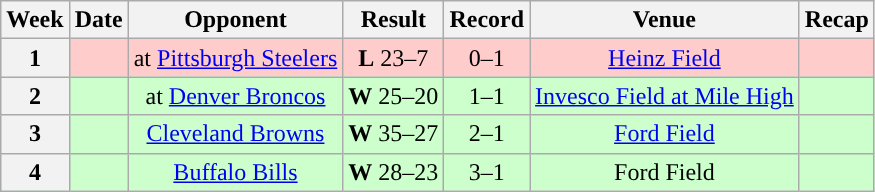<table class="wikitable" style="text-align:center">
<tr>
<th>Week</th>
<th>Date</th>
<th>Opponent</th>
<th>Result</th>
<th>Record</th>
<th>Venue</th>
<th>Recap</th>
</tr>
<tr style="background:#fcc">
<th>1</th>
<td></td>
<td>at <a href='#'>Pittsburgh Steelers</a></td>
<td><strong>L</strong> 23–7</td>
<td>0–1</td>
<td><a href='#'>Heinz Field</a></td>
<td></td>
</tr>
<tr style="background:#cfc">
<th>2</th>
<td></td>
<td>at <a href='#'>Denver Broncos</a></td>
<td><strong>W</strong> 25–20</td>
<td>1–1</td>
<td><a href='#'>Invesco Field at Mile High</a></td>
<td></td>
</tr>
<tr style="background:#cfc">
<th>3</th>
<td></td>
<td><a href='#'>Cleveland Browns</a></td>
<td><strong>W</strong> 35–27</td>
<td>2–1</td>
<td><a href='#'>Ford Field</a></td>
<td></td>
</tr>
<tr style="background:#cfc">
<th>4</th>
<td></td>
<td><a href='#'>Buffalo Bills</a></td>
<td><strong>W</strong> 28–23</td>
<td>3–1</td>
<td>Ford Field</td>
<td></td>
</tr>
</table>
